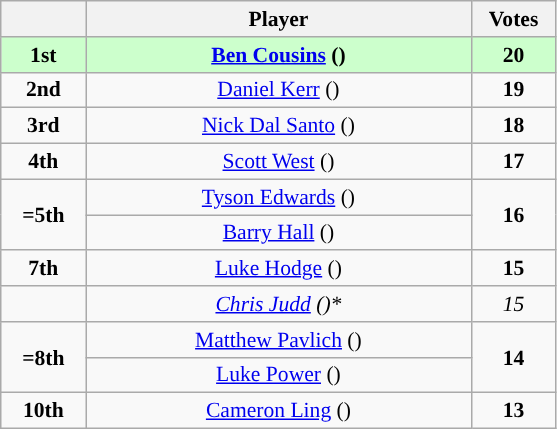<table class="wikitable" style="text-align: center; font-size: 90%;">
<tr>
<th width="50"></th>
<th width="250">Player</th>
<th width="50">Votes</th>
</tr>
<tr style="background: #CCFFCC;">
<td><strong>1st</strong></td>
<td><strong><a href='#'>Ben Cousins</a> ()</strong></td>
<td><strong>20</strong></td>
</tr>
<tr>
<td><strong>2nd</strong></td>
<td><a href='#'>Daniel Kerr</a> ()</td>
<td><strong>19</strong></td>
</tr>
<tr>
<td><strong>3rd</strong></td>
<td><a href='#'>Nick Dal Santo</a> ()</td>
<td><strong>18</strong></td>
</tr>
<tr>
<td><strong>4th</strong></td>
<td><a href='#'>Scott West</a> ()</td>
<td><strong>17</strong></td>
</tr>
<tr>
<td rowspan=2><strong>=5th</strong></td>
<td><a href='#'>Tyson Edwards</a> ()</td>
<td rowspan=2><strong>16</strong></td>
</tr>
<tr>
<td><a href='#'>Barry Hall</a> ()</td>
</tr>
<tr>
<td><strong>7th</strong></td>
<td><a href='#'>Luke Hodge</a> ()</td>
<td><strong>15</strong></td>
</tr>
<tr>
<td></td>
<td><em><a href='#'>Chris Judd</a> ()*</em></td>
<td><em>15</em></td>
</tr>
<tr>
<td rowspan=2><strong>=8th</strong></td>
<td><a href='#'>Matthew Pavlich</a> ()</td>
<td rowspan=2><strong>14</strong></td>
</tr>
<tr>
<td><a href='#'>Luke Power</a> ()</td>
</tr>
<tr>
<td><strong>10th</strong></td>
<td><a href='#'>Cameron Ling</a> ()</td>
<td><strong>13</strong></td>
</tr>
</table>
